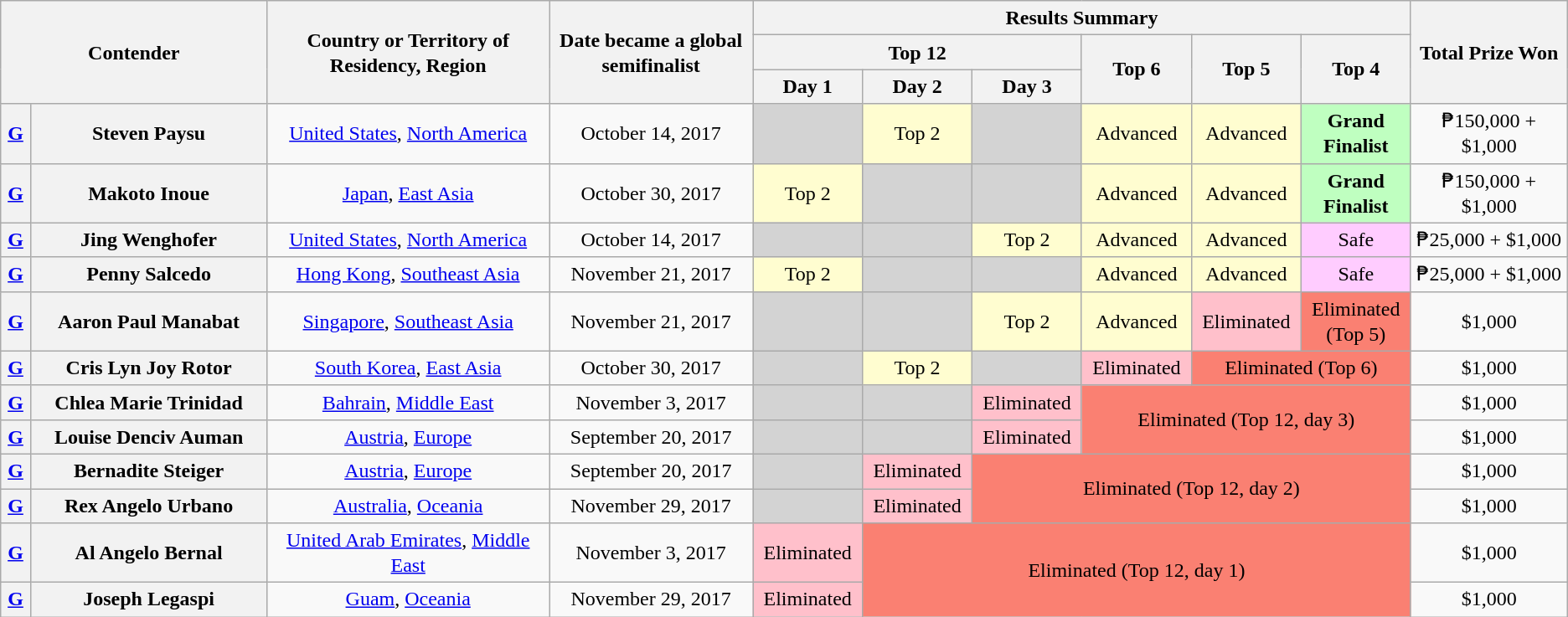<table class="wikitable sortable" style="text-align:center;line-height:20px;">
<tr>
<th colspan="2" rowspan="3">Contender</th>
<th rowspan="3" width="18%">Country or Territory of Residency, Region</th>
<th rowspan="3" width="13%">Date became a global semifinalist</th>
<th colspan="6" width="30%">Results Summary</th>
<th rowspan="3" width="10%">Total Prize Won</th>
</tr>
<tr>
<th colspan="3">Top 12</th>
<th rowspan="2" width="7%">Top 6</th>
<th rowspan="2" width="7%">Top 5</th>
<th rowspan="2" width="7%">Top 4</th>
</tr>
<tr>
<th width="7%">Day 1</th>
<th width="7%">Day 2</th>
<th width="7%">Day 3</th>
</tr>
<tr style="background:#_____" |>
<th><a href='#'>G</a></th>
<th>Steven Paysu</th>
<td><a href='#'>United States</a>, <a href='#'>North America</a></td>
<td>October 14, 2017</td>
<td style="background:lightgray"></td>
<td style="background:#fffdd0">Top 2</td>
<td style="background:lightgray"></td>
<td style="background:#fffdd0">Advanced</td>
<td style="background:#fffdd0">Advanced</td>
<td style="background-color:#BFFFC0"><strong>Grand Finalist</strong></td>
<td>₱150,000 + $1,000</td>
</tr>
<tr style="background:#_____" |>
<th><a href='#'>G</a></th>
<th>Makoto Inoue</th>
<td><a href='#'>Japan</a>, <a href='#'>East Asia</a></td>
<td>October 30, 2017</td>
<td style="background:#fffdd0">Top 2</td>
<td style="background:lightgray"></td>
<td style="background:lightgray"></td>
<td style="background:#fffdd0">Advanced</td>
<td style="background:#fffdd0">Advanced</td>
<td style="background-color:#BFFFC0"><strong>Grand Finalist</strong></td>
<td>₱150,000 + $1,000</td>
</tr>
<tr style="background:#_____" |>
<th><a href='#'>G</a></th>
<th>Jing Wenghofer</th>
<td><a href='#'>United States</a>, <a href='#'>North America</a></td>
<td>October 14, 2017</td>
<td style="background:lightgray"></td>
<td style="background:lightgray"></td>
<td style="background:#fffdd0">Top 2</td>
<td style="background:#fffdd0">Advanced</td>
<td style="background:#fffdd0">Advanced</td>
<td style="background:#ffccff">Safe</td>
<td>₱25,000 + $1,000</td>
</tr>
<tr style="background:#_____" |>
<th><a href='#'>G</a></th>
<th>Penny Salcedo</th>
<td><a href='#'>Hong Kong</a>, <a href='#'>Southeast Asia</a></td>
<td>November 21, 2017</td>
<td style="background:#fffdd0">Top 2</td>
<td style="background:lightgray"></td>
<td style="background:lightgray"></td>
<td style="background:#fffdd0">Advanced</td>
<td style="background:#fffdd0">Advanced</td>
<td style="background:#ffccff">Safe</td>
<td>₱25,000 + $1,000</td>
</tr>
<tr style="background:#_____" |>
<th><a href='#'>G</a></th>
<th>Aaron Paul Manabat</th>
<td><a href='#'>Singapore</a>, <a href='#'>Southeast Asia</a></td>
<td>November 21, 2017</td>
<td style="background:lightgray"></td>
<td style="background:lightgray"></td>
<td style="background:#fffdd0">Top 2</td>
<td style="background:#fffdd0">Advanced</td>
<td style="background:pink">Eliminated</td>
<td style="background:salmon">Eliminated (Top 5)</td>
<td>$1,000</td>
</tr>
<tr style="background:#_____" |>
<th><a href='#'>G</a></th>
<th>Cris Lyn Joy Rotor</th>
<td><a href='#'>South Korea</a>, <a href='#'>East Asia</a></td>
<td>October 30, 2017</td>
<td style="background:lightgray"></td>
<td style="background:#fffdd0">Top 2</td>
<td style="background:lightgray"></td>
<td style="background:pink">Eliminated</td>
<td colspan="2" style="background:salmon">Eliminated (Top 6)</td>
<td>$1,000</td>
</tr>
<tr style="background:#_____" |>
<th><a href='#'>G</a></th>
<th>Chlea Marie Trinidad</th>
<td><a href='#'>Bahrain</a>, <a href='#'>Middle East</a></td>
<td>November 3, 2017</td>
<td style="background:lightgray"></td>
<td style="background:lightgray"></td>
<td style="background:pink">Eliminated</td>
<td colspan="3" rowspan="2" style="background:salmon">Eliminated (Top 12, day 3)</td>
<td>$1,000</td>
</tr>
<tr style="background:#_____" |>
<th><a href='#'>G</a></th>
<th>Louise Denciv Auman</th>
<td><a href='#'>Austria</a>, <a href='#'>Europe</a></td>
<td>September 20, 2017</td>
<td style="background:lightgray"></td>
<td style="background:lightgray"></td>
<td style="background:pink">Eliminated</td>
<td>$1,000</td>
</tr>
<tr style="background:#_____" |>
<th><a href='#'>G</a></th>
<th>Bernadite Steiger</th>
<td><a href='#'>Austria</a>, <a href='#'>Europe</a></td>
<td>September 20, 2017</td>
<td style="background:lightgray"></td>
<td style="background:pink">Eliminated</td>
<td colspan="4" rowspan="2" style="background:salmon">Eliminated (Top 12, day 2)</td>
<td>$1,000</td>
</tr>
<tr style="background:#_____" |>
<th><a href='#'>G</a></th>
<th>Rex Angelo Urbano</th>
<td><a href='#'>Australia</a>, <a href='#'>Oceania</a></td>
<td>November 29, 2017</td>
<td style="background:lightgray"></td>
<td style="background:pink">Eliminated</td>
<td>$1,000</td>
</tr>
<tr style="background:#_____" |>
<th><a href='#'>G</a></th>
<th>Al Angelo Bernal</th>
<td><a href='#'>United Arab Emirates</a>, <a href='#'>Middle East</a></td>
<td>November 3, 2017</td>
<td style="background:pink">Eliminated</td>
<td colspan="5" rowspan="2" style="background:salmon">Eliminated (Top 12, day 1)</td>
<td>$1,000</td>
</tr>
<tr style="background:#_____" |>
<th><a href='#'>G</a></th>
<th>Joseph Legaspi</th>
<td><a href='#'>Guam</a>, <a href='#'>Oceania</a></td>
<td>November 29, 2017</td>
<td style="background:pink">Eliminated</td>
<td>$1,000</td>
</tr>
</table>
